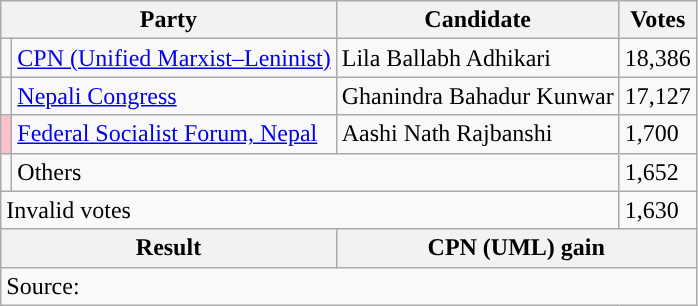<table class="wikitable">
<tr>
<th colspan="2">Party</th>
<th>Candidate</th>
<th>Votes</th>
</tr>
<tr>
<td style="background-color:"></td>
<td><a href='#'>CPN (Unified Marxist–Leninist)</a></td>
<td>Lila Ballabh Adhikari</td>
<td>18,386</td>
</tr>
<tr>
<td style="background-color:"></td>
<td><a href='#'>Nepali Congress</a></td>
<td>Ghanindra Bahadur Kunwar</td>
<td>17,127</td>
</tr>
<tr>
<td style="background-color:pink"></td>
<td><a href='#'>Federal Socialist Forum, Nepal</a></td>
<td>Aashi Nath Rajbanshi</td>
<td>1,700</td>
</tr>
<tr>
<td></td>
<td colspan="2">Others</td>
<td>1,652</td>
</tr>
<tr>
<td colspan="3">Invalid votes</td>
<td>1,630</td>
</tr>
<tr>
<th colspan="2">Result</th>
<th colspan="2">CPN (UML) gain</th>
</tr>
<tr>
<td colspan="4">Source: </td>
</tr>
</table>
